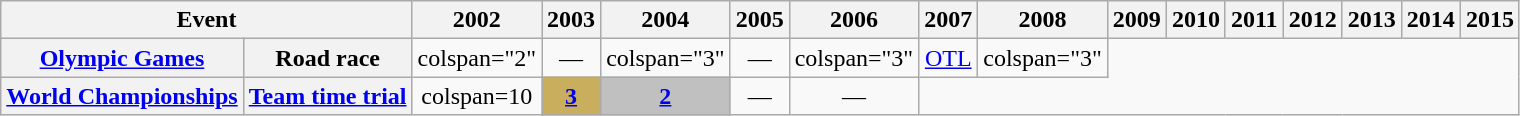<table class="wikitable plainrowheaders">
<tr>
<th scope="col" colspan=2>Event</th>
<th scope="col">2002</th>
<th scope="col">2003</th>
<th scope="col">2004</th>
<th scope="col">2005</th>
<th scope="col">2006</th>
<th scope="col">2007</th>
<th scope="col">2008</th>
<th scope="col">2009</th>
<th scope="col">2010</th>
<th scope="col">2011</th>
<th scope="col">2012</th>
<th scope="col">2013</th>
<th scope="col">2014</th>
<th scope="col">2015</th>
</tr>
<tr style="text-align:center;">
<th scope="row"> <a href='#'>Olympic Games</a></th>
<th scope="row">Road race</th>
<td>colspan="2" </td>
<td>—</td>
<td>colspan="3" </td>
<td>—</td>
<td>colspan="3" </td>
<td><a href='#'>OTL</a></td>
<td>colspan="3" </td>
</tr>
<tr style="text-align:center;">
<th scope="row" rowspan=1> <a href='#'>World Championships</a></th>
<th scope="row"><a href='#'>Team time trial</a></th>
<td>colspan=10 </td>
<th style="background:#C9AE5D;"><a href='#'>3</a></th>
<th style="background:silver;"><a href='#'>2</a></th>
<td>—</td>
<td>—</td>
</tr>
</table>
